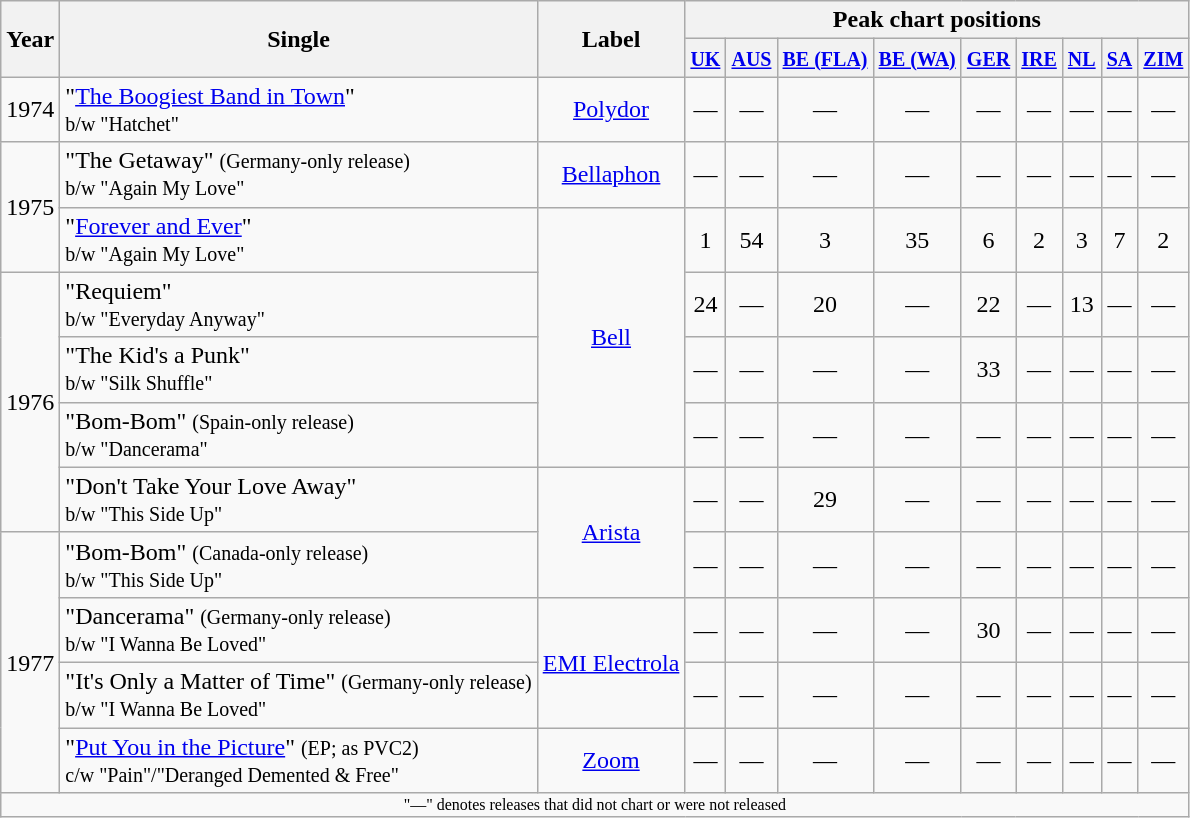<table class="wikitable" style="text-align:center">
<tr>
<th rowspan="2">Year</th>
<th rowspan="2">Single</th>
<th rowspan="2">Label</th>
<th colspan="9">Peak chart positions</th>
</tr>
<tr>
<th><small><a href='#'>UK</a></small><br></th>
<th><small><a href='#'>AUS</a></small><br></th>
<th><small><a href='#'>BE (FLA)</a></small><br></th>
<th><small><a href='#'>BE (WA)</a></small><br></th>
<th><small><a href='#'>GER</a></small><br></th>
<th><small><a href='#'>IRE</a></small><br></th>
<th><small><a href='#'>NL</a></small><br></th>
<th><small><a href='#'>SA</a></small><br></th>
<th><small><a href='#'>ZIM</a></small></th>
</tr>
<tr>
<td>1974</td>
<td align="left">"<a href='#'>The Boogiest Band in Town</a>"<br><small>b/w "Hatchet"</small></td>
<td><a href='#'>Polydor</a></td>
<td>—</td>
<td>—</td>
<td>—</td>
<td>—</td>
<td>—</td>
<td>—</td>
<td>—</td>
<td>—</td>
<td>—</td>
</tr>
<tr>
<td rowspan="2">1975</td>
<td align="left">"The Getaway" <small>(Germany-only release)</small><br><small>b/w "Again My Love"</small></td>
<td><a href='#'>Bellaphon</a></td>
<td>—</td>
<td>—</td>
<td>—</td>
<td>—</td>
<td>—</td>
<td>—</td>
<td>—</td>
<td>—</td>
<td>—</td>
</tr>
<tr>
<td align="left">"<a href='#'>Forever and Ever</a>"<br><small>b/w "Again My Love"</small></td>
<td rowspan="4"><a href='#'>Bell</a></td>
<td>1</td>
<td>54</td>
<td>3</td>
<td>35</td>
<td>6</td>
<td>2</td>
<td>3</td>
<td>7</td>
<td>2</td>
</tr>
<tr>
<td rowspan="4">1976</td>
<td align="left">"Requiem"<br><small>b/w "Everyday Anyway"</small></td>
<td>24</td>
<td>—</td>
<td>20</td>
<td>—</td>
<td>22</td>
<td>—</td>
<td>13</td>
<td>—</td>
<td>—</td>
</tr>
<tr>
<td align="left">"The Kid's a Punk"<br><small>b/w "Silk Shuffle"</small></td>
<td>—</td>
<td>—</td>
<td>—</td>
<td>—</td>
<td>33</td>
<td>—</td>
<td>—</td>
<td>—</td>
<td>—</td>
</tr>
<tr>
<td align="left">"Bom-Bom" <small>(Spain-only release)</small><br><small>b/w "Dancerama"</small></td>
<td>—</td>
<td>—</td>
<td>—</td>
<td>—</td>
<td>—</td>
<td>—</td>
<td>—</td>
<td>—</td>
<td>—</td>
</tr>
<tr>
<td align="left">"Don't Take Your Love Away"<br><small>b/w "This Side Up"</small></td>
<td rowspan="2"><a href='#'>Arista</a></td>
<td>—</td>
<td>—</td>
<td>29</td>
<td>—</td>
<td>—</td>
<td>—</td>
<td>—</td>
<td>—</td>
<td>—</td>
</tr>
<tr>
<td rowspan="4">1977</td>
<td align="left">"Bom-Bom" <small>(Canada-only release)</small><br><small>b/w "This Side Up"</small></td>
<td>—</td>
<td>—</td>
<td>—</td>
<td>—</td>
<td>—</td>
<td>—</td>
<td>—</td>
<td>—</td>
<td>—</td>
</tr>
<tr>
<td align="left">"Dancerama" <small>(Germany-only release)</small><br><small>b/w "I Wanna Be Loved"</small></td>
<td rowspan="2"><a href='#'>EMI Electrola</a></td>
<td>—</td>
<td>—</td>
<td>—</td>
<td>—</td>
<td>30</td>
<td>—</td>
<td>—</td>
<td>—</td>
<td>—</td>
</tr>
<tr>
<td align="left">"It's Only a Matter of Time" <small>(Germany-only release)</small><br><small>b/w "I Wanna Be Loved"</small></td>
<td>—</td>
<td>—</td>
<td>—</td>
<td>—</td>
<td>—</td>
<td>—</td>
<td>—</td>
<td>—</td>
<td>—</td>
</tr>
<tr>
<td align="left">"<a href='#'>Put You in the Picture</a>" <small>(EP; as PVC2)</small><br><small>c/w "Pain"/"Deranged Demented & Free"</small></td>
<td><a href='#'>Zoom</a></td>
<td>—</td>
<td>—</td>
<td>—</td>
<td>—</td>
<td>—</td>
<td>—</td>
<td>—</td>
<td>—</td>
<td>—</td>
</tr>
<tr>
<td colspan="12" style="font-size:8pt">"—" denotes releases that did not chart or were not released</td>
</tr>
</table>
